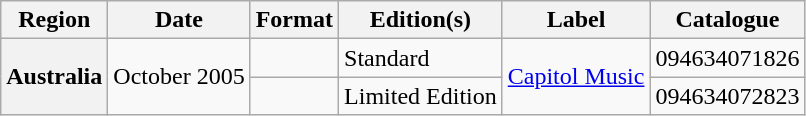<table class="wikitable plainrowheaders">
<tr>
<th scope="col">Region</th>
<th scope="col">Date</th>
<th scope="col">Format</th>
<th scope="col">Edition(s)</th>
<th scope="col">Label</th>
<th scope="col">Catalogue</th>
</tr>
<tr>
<th scope="row" rowspan="2">Australia</th>
<td rowspan="2">October 2005</td>
<td></td>
<td>Standard</td>
<td rowspan="2"><a href='#'>Capitol Music</a></td>
<td>094634071826</td>
</tr>
<tr>
<td></td>
<td>Limited Edition</td>
<td>094634072823</td>
</tr>
</table>
